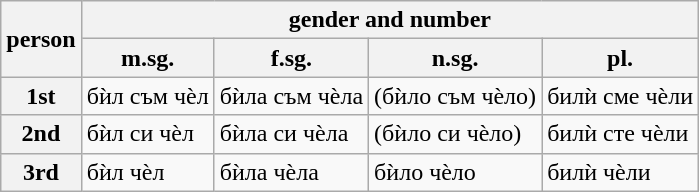<table class="wikitable">
<tr>
<th rowspan="2">person</th>
<th colspan="4">gender and number</th>
</tr>
<tr>
<th>m.sg.</th>
<th>f.sg.</th>
<th>n.sg.</th>
<th>pl.</th>
</tr>
<tr>
<th>1st</th>
<td>бѝл съм чѐл</td>
<td>бѝлa съм чѐлa</td>
<td>(бѝлo съм чѐлo)</td>
<td>билѝ сме чѐли</td>
</tr>
<tr>
<th>2nd</th>
<td>бѝл си чѐл</td>
<td>бѝлa си чѐлa</td>
<td>(бѝлo си чѐлo)</td>
<td>билѝ сте чѐли</td>
</tr>
<tr>
<th>3rd</th>
<td>бѝл чѐл</td>
<td>бѝлa чѐлa</td>
<td>бѝлo чѐлo</td>
<td>билѝ чѐли</td>
</tr>
</table>
